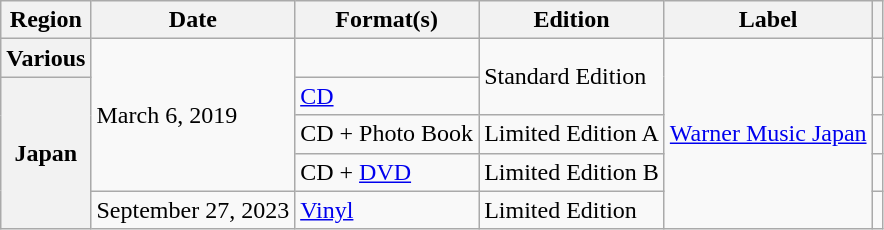<table class="wikitable plainrowheaders" border="1">
<tr>
<th>Region</th>
<th>Date</th>
<th>Format(s)</th>
<th>Edition</th>
<th>Label</th>
<th></th>
</tr>
<tr>
<th scope="row">Various</th>
<td rowspan="4">March 6, 2019</td>
<td></td>
<td rowspan="2">Standard Edition</td>
<td rowspan="5"><a href='#'>Warner Music Japan</a></td>
<td style="text-align:center;"></td>
</tr>
<tr>
<th scope="row" rowspan="4">Japan</th>
<td><a href='#'>CD</a></td>
<td style="text-align:center;"></td>
</tr>
<tr>
<td>CD + Photo Book</td>
<td>Limited Edition A</td>
<td style="text-align:center;"></td>
</tr>
<tr>
<td>CD + <a href='#'>DVD</a></td>
<td>Limited Edition B</td>
<td style="text-align:center;"></td>
</tr>
<tr>
<td>September 27, 2023</td>
<td><a href='#'>Vinyl</a></td>
<td>Limited Edition</td>
<td style="text-align:center;"></td>
</tr>
</table>
